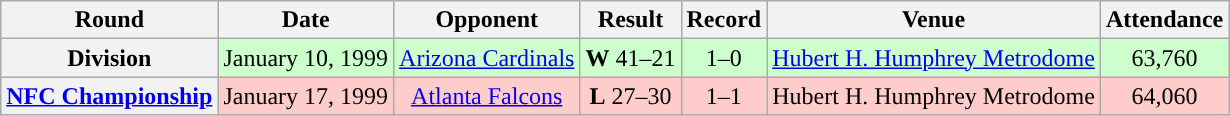<table class="wikitable" style="text-align:center">
<tr>
<th>Round</th>
<th>Date</th>
<th>Opponent</th>
<th>Result</th>
<th>Record</th>
<th>Venue</th>
<th>Attendance</th>
</tr>
<tr style="background:#cfc">
<th>Division</th>
<td>January 10, 1999</td>
<td><a href='#'>Arizona Cardinals</a></td>
<td><strong>W</strong> 41–21</td>
<td>1–0</td>
<td><a href='#'>Hubert H. Humphrey Metrodome</a></td>
<td>63,760</td>
</tr>
<tr style="background:#fcc">
<th><a href='#'>NFC Championship</a></th>
<td>January 17, 1999</td>
<td><a href='#'>Atlanta Falcons</a></td>
<td><strong>L</strong> 27–30 </td>
<td>1–1</td>
<td>Hubert H. Humphrey Metrodome</td>
<td>64,060</td>
</tr>
</table>
